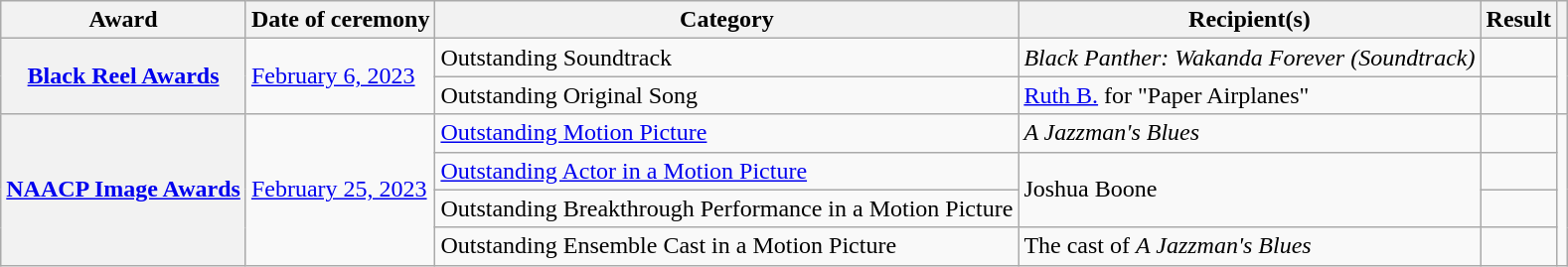<table class="wikitable plainrowheaders sortable col6center">
<tr>
<th scope="col">Award</th>
<th scope="col">Date of ceremony</th>
<th scope="col">Category</th>
<th scope="col">Recipient(s)</th>
<th scope="col">Result</th>
<th scope="col" class="unsortable"></th>
</tr>
<tr>
<th rowspan="2" scope="row"><a href='#'>Black Reel Awards</a></th>
<td rowspan="2"><a href='#'>February 6, 2023</a></td>
<td>Outstanding Soundtrack</td>
<td><em>Black Panther: Wakanda Forever (Soundtrack)</em></td>
<td></td>
<td rowspan="2"></td>
</tr>
<tr>
<td>Outstanding Original Song</td>
<td><a href='#'>Ruth B.</a> for "Paper Airplanes"</td>
<td></td>
</tr>
<tr>
<th rowspan="4" scope="row"><a href='#'>NAACP Image Awards</a></th>
<td rowspan="4"><a href='#'>February 25, 2023</a></td>
<td><a href='#'>Outstanding Motion Picture</a></td>
<td><em>A Jazzman's Blues</em></td>
<td></td>
<td rowspan="4"></td>
</tr>
<tr>
<td><a href='#'>Outstanding Actor in a Motion Picture</a></td>
<td rowspan="2">Joshua Boone</td>
<td></td>
</tr>
<tr>
<td>Outstanding Breakthrough Performance in a Motion Picture</td>
<td></td>
</tr>
<tr>
<td>Outstanding Ensemble Cast in a Motion Picture</td>
<td>The cast of <em>A Jazzman's Blues</em></td>
<td></td>
</tr>
</table>
